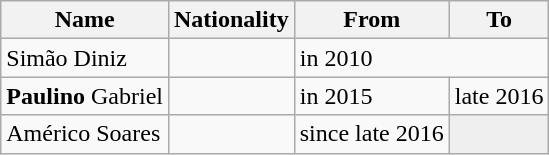<table class="wikitable sortable">
<tr>
<th>Name</th>
<th>Nationality</th>
<th>From</th>
<th class="unsortable">To</th>
</tr>
<tr>
<td>Simão Diniz</td>
<td></td>
<td colspan=2>in 2010</td>
</tr>
<tr>
<td><strong>Paulino</strong> Gabriel</td>
<td></td>
<td>in 2015</td>
<td>late 2016</td>
</tr>
<tr>
<td>Américo Soares</td>
<td></td>
<td>since late 2016</td>
<td bgcolor=EFEFEF></td>
</tr>
</table>
